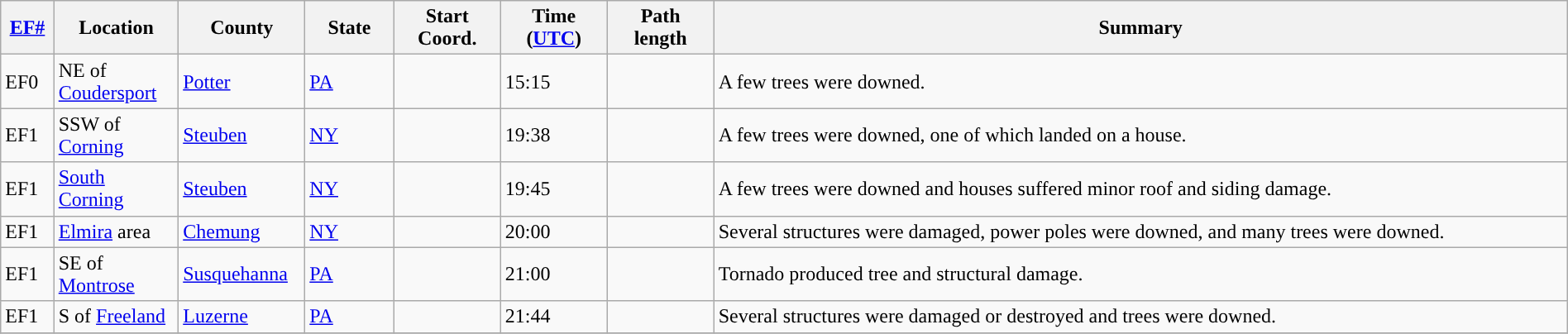<table class="wikitable sortable" style="width:100%;">
<tr>
<th scope="col"  style="width:3%; text-align:center;"><a href='#'>EF#</a></th>
<th scope="col"  style="width:7%; text-align:center;" class="unsortable">Location</th>
<th scope="col"  style="width:6%; text-align:center;" class="unsortable">County</th>
<th scope="col"  style="width:5%; text-align:center;">State</th>
<th scope="col"  style="width:6%; text-align:center;">Start Coord.</th>
<th scope="col"  style="width:6%; text-align:center;">Time (<a href='#'>UTC</a>)</th>
<th scope="col"  style="width:6%; text-align:center;">Path length</th>
<th scope="col" class="unsortable" style="width:48%; text-align:center;">Summary</th>
</tr>
<tr>
<td>EF0</td>
<td>NE of <a href='#'>Coudersport</a></td>
<td><a href='#'>Potter</a></td>
<td><a href='#'>PA</a></td>
<td></td>
<td>15:15</td>
<td></td>
<td>A few trees were downed.</td>
</tr>
<tr>
<td>EF1</td>
<td>SSW of <a href='#'>Corning</a></td>
<td><a href='#'>Steuben</a></td>
<td><a href='#'>NY</a></td>
<td></td>
<td>19:38</td>
<td></td>
<td>A few trees were downed, one of which landed on a house.</td>
</tr>
<tr>
<td>EF1</td>
<td><a href='#'>South Corning</a></td>
<td><a href='#'>Steuben</a></td>
<td><a href='#'>NY</a></td>
<td></td>
<td>19:45</td>
<td></td>
<td>A few trees were downed and houses suffered minor roof and siding damage.</td>
</tr>
<tr>
<td>EF1</td>
<td><a href='#'>Elmira</a> area</td>
<td><a href='#'>Chemung</a></td>
<td><a href='#'>NY</a></td>
<td></td>
<td>20:00</td>
<td></td>
<td>Several structures were damaged, power poles were downed, and many trees were downed.</td>
</tr>
<tr>
<td>EF1</td>
<td>SE of <a href='#'>Montrose</a></td>
<td><a href='#'>Susquehanna</a></td>
<td><a href='#'>PA</a></td>
<td></td>
<td>21:00</td>
<td></td>
<td>Tornado produced tree and structural damage.</td>
</tr>
<tr>
<td>EF1</td>
<td>S of <a href='#'>Freeland</a></td>
<td><a href='#'>Luzerne</a></td>
<td><a href='#'>PA</a></td>
<td></td>
<td>21:44</td>
<td></td>
<td>Several structures were damaged or destroyed and trees were downed.</td>
</tr>
<tr>
</tr>
</table>
